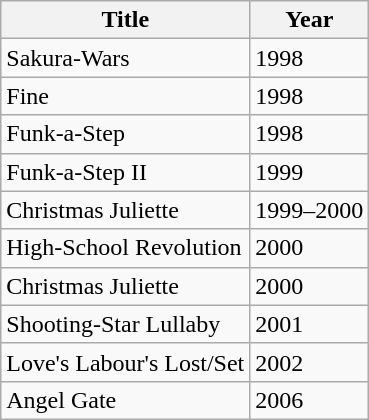<table class="wikitable sortable">
<tr>
<th>Title</th>
<th>Year</th>
</tr>
<tr>
<td>Sakura-Wars</td>
<td>1998</td>
</tr>
<tr>
<td>Fine</td>
<td>1998</td>
</tr>
<tr>
<td>Funk-a-Step</td>
<td>1998</td>
</tr>
<tr>
<td>Funk-a-Step II</td>
<td>1999</td>
</tr>
<tr>
<td>Christmas Juliette</td>
<td>1999–2000</td>
</tr>
<tr>
<td>High-School Revolution</td>
<td>2000</td>
</tr>
<tr>
<td>Christmas Juliette</td>
<td>2000</td>
</tr>
<tr>
<td>Shooting-Star Lullaby</td>
<td>2001</td>
</tr>
<tr>
<td>Love's Labour's Lost/Set</td>
<td>2002</td>
</tr>
<tr>
<td>Angel Gate</td>
<td>2006</td>
</tr>
</table>
